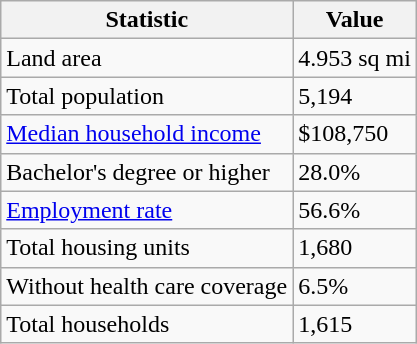<table class="wikitable">
<tr>
<th>Statistic</th>
<th>Value</th>
</tr>
<tr>
<td>Land area</td>
<td>4.953 sq mi</td>
</tr>
<tr>
<td>Total population</td>
<td>5,194</td>
</tr>
<tr>
<td><a href='#'>Median household income</a></td>
<td>$108,750</td>
</tr>
<tr>
<td>Bachelor's degree or higher</td>
<td>28.0%</td>
</tr>
<tr>
<td><a href='#'>Employment rate</a></td>
<td>56.6%</td>
</tr>
<tr>
<td>Total housing units</td>
<td>1,680</td>
</tr>
<tr>
<td>Without health care coverage</td>
<td>6.5%</td>
</tr>
<tr>
<td>Total households</td>
<td>1,615</td>
</tr>
</table>
